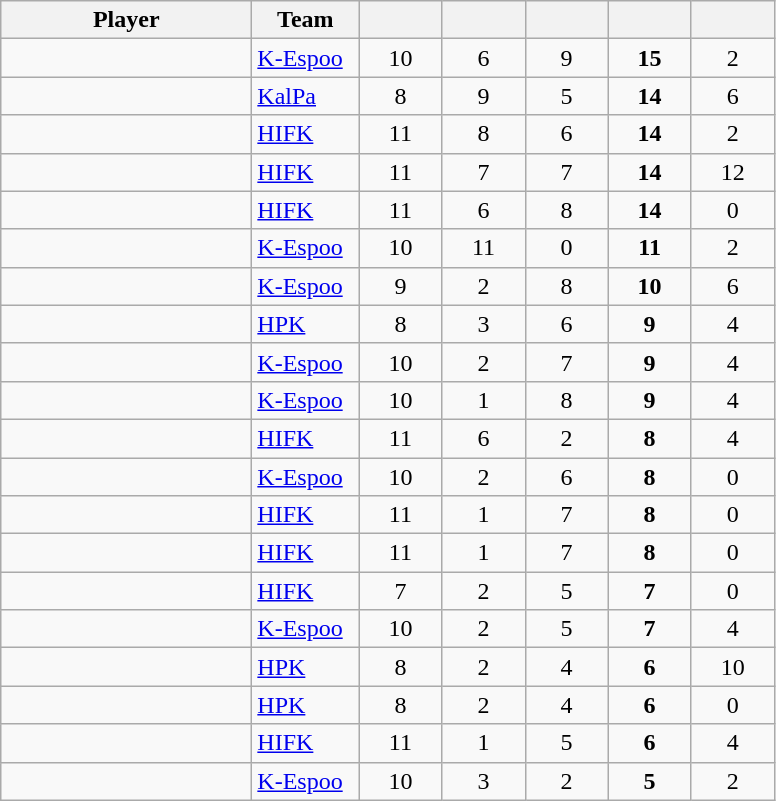<table class="wikitable sortable" style="text-align: center">
<tr>
<th style="width: 10em;">Player</th>
<th style="width: 4em;">Team</th>
<th style="width: 3em;"></th>
<th style="width: 3em;"></th>
<th style="width: 3em;"></th>
<th style="width: 3em;"></th>
<th style="width: 3em;"></th>
</tr>
<tr>
<td align="left"></td>
<td align="left"><a href='#'>K-Espoo</a></td>
<td>10</td>
<td>6</td>
<td>9</td>
<td><strong>15</strong></td>
<td>2</td>
</tr>
<tr>
<td align="left"></td>
<td align="left"><a href='#'>KalPa</a></td>
<td>8</td>
<td>9</td>
<td>5</td>
<td><strong>14</strong></td>
<td>6</td>
</tr>
<tr>
<td align="left"></td>
<td align="left"><a href='#'>HIFK</a></td>
<td>11</td>
<td>8</td>
<td>6</td>
<td><strong>14</strong></td>
<td>2</td>
</tr>
<tr>
<td align="left"></td>
<td align="left"><a href='#'>HIFK</a></td>
<td>11</td>
<td>7</td>
<td>7</td>
<td><strong>14</strong></td>
<td>12</td>
</tr>
<tr>
<td align="left"></td>
<td align="left"><a href='#'>HIFK</a></td>
<td>11</td>
<td>6</td>
<td>8</td>
<td><strong>14</strong></td>
<td>0</td>
</tr>
<tr>
<td align="left"></td>
<td align="left"><a href='#'>K-Espoo</a></td>
<td>10</td>
<td>11</td>
<td>0</td>
<td><strong>11</strong></td>
<td>2</td>
</tr>
<tr>
<td align="left"></td>
<td align="left"><a href='#'>K-Espoo</a></td>
<td>9</td>
<td>2</td>
<td>8</td>
<td><strong>10</strong></td>
<td>6</td>
</tr>
<tr>
<td align="left"></td>
<td align="left"><a href='#'>HPK</a></td>
<td>8</td>
<td>3</td>
<td>6</td>
<td><strong>9</strong></td>
<td>4</td>
</tr>
<tr>
<td align="left"></td>
<td align="left"><a href='#'>K-Espoo</a></td>
<td>10</td>
<td>2</td>
<td>7</td>
<td><strong>9</strong></td>
<td>4</td>
</tr>
<tr>
<td align="left"></td>
<td align="left"><a href='#'>K-Espoo</a></td>
<td>10</td>
<td>1</td>
<td>8</td>
<td><strong>9</strong></td>
<td>4</td>
</tr>
<tr>
<td align="left"></td>
<td align="left"><a href='#'>HIFK</a></td>
<td>11</td>
<td>6</td>
<td>2</td>
<td><strong>8</strong></td>
<td>4</td>
</tr>
<tr>
<td align="left"></td>
<td align="left"><a href='#'>K-Espoo</a></td>
<td>10</td>
<td>2</td>
<td>6</td>
<td><strong>8</strong></td>
<td>0</td>
</tr>
<tr>
<td align="left"></td>
<td align="left"><a href='#'>HIFK</a></td>
<td>11</td>
<td>1</td>
<td>7</td>
<td><strong>8</strong></td>
<td>0</td>
</tr>
<tr>
<td align="left"></td>
<td align="left"><a href='#'>HIFK</a></td>
<td>11</td>
<td>1</td>
<td>7</td>
<td><strong>8</strong></td>
<td>0</td>
</tr>
<tr>
<td align="left"></td>
<td align="left"><a href='#'>HIFK</a></td>
<td>7</td>
<td>2</td>
<td>5</td>
<td><strong>7</strong></td>
<td>0</td>
</tr>
<tr>
<td align="left"></td>
<td align="left"><a href='#'>K-Espoo</a></td>
<td>10</td>
<td>2</td>
<td>5</td>
<td><strong>7</strong></td>
<td>4</td>
</tr>
<tr>
<td align="left"></td>
<td align="left"><a href='#'>HPK</a></td>
<td>8</td>
<td>2</td>
<td>4</td>
<td><strong>6</strong></td>
<td>10</td>
</tr>
<tr>
<td align="left"></td>
<td align="left"><a href='#'>HPK</a></td>
<td>8</td>
<td>2</td>
<td>4</td>
<td><strong>6</strong></td>
<td>0</td>
</tr>
<tr>
<td align="left"></td>
<td align="left"><a href='#'>HIFK</a></td>
<td>11</td>
<td>1</td>
<td>5</td>
<td><strong>6</strong></td>
<td>4</td>
</tr>
<tr>
<td align="left"></td>
<td align="left"><a href='#'>K-Espoo</a></td>
<td>10</td>
<td>3</td>
<td>2</td>
<td><strong>5</strong></td>
<td>2</td>
</tr>
</table>
